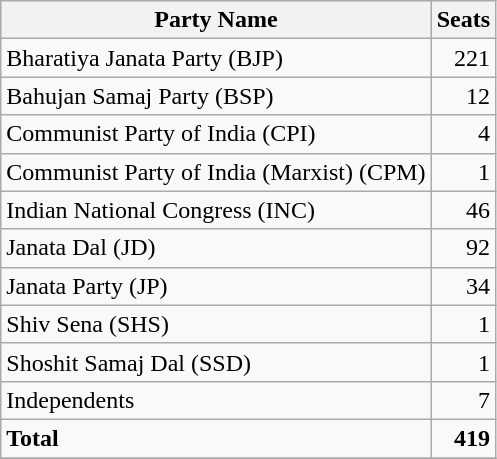<table class="wikitable sortable" style=text-align:right>
<tr>
<th>Party Name</th>
<th>Seats</th>
</tr>
<tr>
<td align=left>Bharatiya Janata Party (BJP)</td>
<td>221</td>
</tr>
<tr>
<td align=left>Bahujan Samaj Party (BSP)</td>
<td>12</td>
</tr>
<tr>
<td align=left>Communist Party of India (CPI)</td>
<td>4</td>
</tr>
<tr>
<td align=left>Communist Party of India (Marxist) (CPM)</td>
<td>1</td>
</tr>
<tr>
<td align=left>Indian National Congress (INC)</td>
<td>46</td>
</tr>
<tr>
<td align=left>Janata Dal (JD)</td>
<td>92</td>
</tr>
<tr>
<td align=left>Janata Party (JP)</td>
<td>34</td>
</tr>
<tr>
<td align=left>Shiv Sena (SHS)</td>
<td>1</td>
</tr>
<tr>
<td align=left>Shoshit Samaj Dal (SSD)</td>
<td>1</td>
</tr>
<tr>
<td align=left>Independents</td>
<td>7</td>
</tr>
<tr class=sortbottom>
<td align=left><strong>Total</strong></td>
<td><strong>419</strong></td>
</tr>
<tr>
</tr>
</table>
